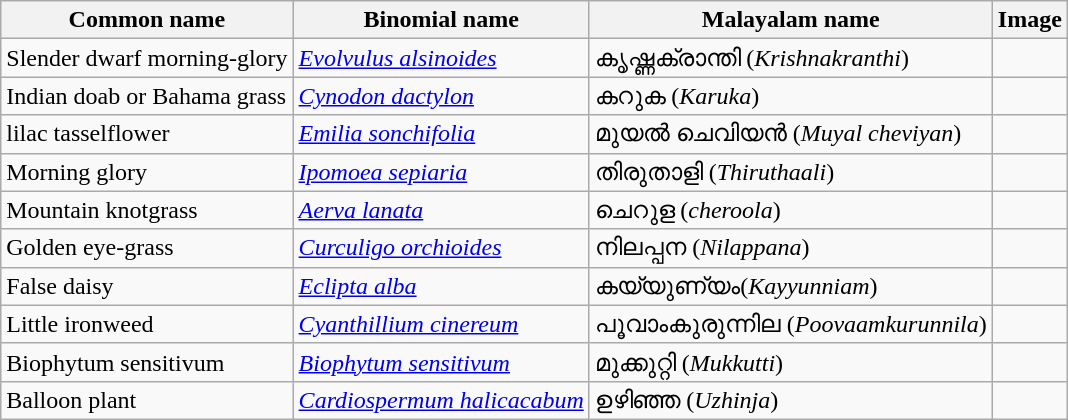<table class="wikitable sortable">
<tr>
<th>Common name</th>
<th>Binomial name</th>
<th>Malayalam name</th>
<th>Image</th>
</tr>
<tr>
<td>Slender dwarf morning-glory</td>
<td><em><a href='#'>Evolvulus alsinoides</a></em></td>
<td>കൃഷ്ണക്രാന്തി (<em>Krishnakranthi</em>)</td>
<td></td>
</tr>
<tr>
<td>Indian doab or Bahama grass</td>
<td><em><a href='#'>Cynodon dactylon</a></em></td>
<td>കറുക (<em>Karuka</em>)</td>
<td></td>
</tr>
<tr>
<td>lilac tasselflower</td>
<td><em><a href='#'>Emilia sonchifolia</a></em></td>
<td>മുയൽ ചെവിയൻ (<em>Muyal cheviyan</em>)</td>
<td></td>
</tr>
<tr>
<td>Morning glory</td>
<td><a href='#'><em>Ipomoea sepiaria</em></a></td>
<td>തിരുതാളി (<em>Thiruthaali</em>)</td>
<td></td>
</tr>
<tr>
<td>Mountain knotgrass</td>
<td><em><a href='#'>Aerva lanata</a></em></td>
<td>ചെറുള (<em>cheroola</em>)</td>
<td></td>
</tr>
<tr>
<td>Golden eye-grass</td>
<td><em><a href='#'>Curculigo orchioides</a></em></td>
<td>നിലപ്പന (<em>Nilappana</em>)</td>
<td></td>
</tr>
<tr>
<td>False daisy</td>
<td><em><a href='#'>Eclipta alba</a></em></td>
<td>കയ്യുണ്യം(<em>Kayyunniam</em>)</td>
<td></td>
</tr>
<tr>
<td>Little ironweed</td>
<td><em><a href='#'>Cyanthillium cinereum</a></em></td>
<td>പൂവാംകുരുന്നില (<em>Poovaamkurunnila</em>)</td>
<td></td>
</tr>
<tr>
<td>Biophytum sensitivum</td>
<td><em><a href='#'>Biophytum sensitivum</a></em></td>
<td>മുക്കുറ്റി (<em>Mukkutti</em>)</td>
<td></td>
</tr>
<tr>
<td>Balloon plant</td>
<td><em><a href='#'>Cardiospermum halicacabum</a></em></td>
<td>ഉഴിഞ്ഞ (<em>Uzhinja</em>)</td>
<td></td>
</tr>
</table>
